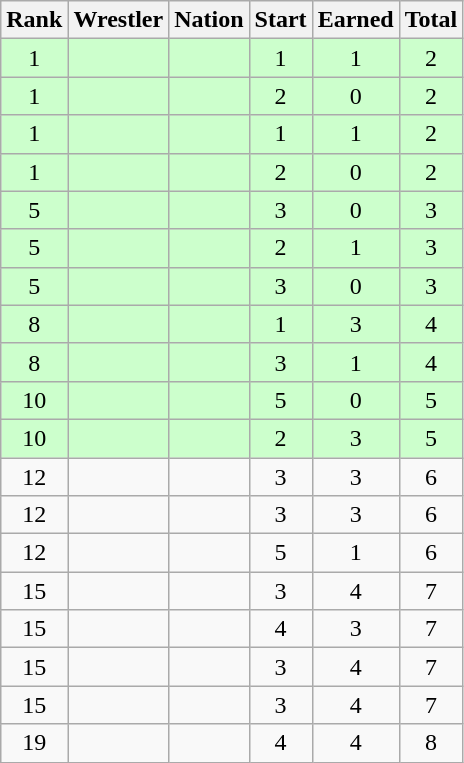<table class="wikitable sortable" style="text-align:center;">
<tr>
<th>Rank</th>
<th>Wrestler</th>
<th>Nation</th>
<th>Start</th>
<th>Earned</th>
<th>Total</th>
</tr>
<tr style="background:#cfc;">
<td>1</td>
<td align=left></td>
<td align=left></td>
<td>1</td>
<td>1</td>
<td>2</td>
</tr>
<tr style="background:#cfc;">
<td>1</td>
<td align=left></td>
<td align=left></td>
<td>2</td>
<td>0</td>
<td>2</td>
</tr>
<tr style="background:#cfc;">
<td>1</td>
<td align=left></td>
<td align=left></td>
<td>1</td>
<td>1</td>
<td>2</td>
</tr>
<tr style="background:#cfc;">
<td>1</td>
<td align=left></td>
<td align=left></td>
<td>2</td>
<td>0</td>
<td>2</td>
</tr>
<tr style="background:#cfc;">
<td>5</td>
<td align=left></td>
<td align=left></td>
<td>3</td>
<td>0</td>
<td>3</td>
</tr>
<tr style="background:#cfc;">
<td>5</td>
<td align=left></td>
<td align=left></td>
<td>2</td>
<td>1</td>
<td>3</td>
</tr>
<tr style="background:#cfc;">
<td>5</td>
<td align=left></td>
<td align=left></td>
<td>3</td>
<td>0</td>
<td>3</td>
</tr>
<tr style="background:#cfc;">
<td>8</td>
<td align=left></td>
<td align=left></td>
<td>1</td>
<td>3</td>
<td>4</td>
</tr>
<tr style="background:#cfc;">
<td>8</td>
<td align=left></td>
<td align=left></td>
<td>3</td>
<td>1</td>
<td>4</td>
</tr>
<tr style="background:#cfc;">
<td>10</td>
<td align=left></td>
<td align=left></td>
<td>5</td>
<td>0</td>
<td>5</td>
</tr>
<tr style="background:#cfc;">
<td>10</td>
<td align=left></td>
<td align=left></td>
<td>2</td>
<td>3</td>
<td>5</td>
</tr>
<tr>
<td>12</td>
<td align=left></td>
<td align=left></td>
<td>3</td>
<td>3</td>
<td>6</td>
</tr>
<tr>
<td>12</td>
<td align=left></td>
<td align=left></td>
<td>3</td>
<td>3</td>
<td>6</td>
</tr>
<tr>
<td>12</td>
<td align=left></td>
<td align=left></td>
<td>5</td>
<td>1</td>
<td>6</td>
</tr>
<tr>
<td>15</td>
<td align=left></td>
<td align=left></td>
<td>3</td>
<td>4</td>
<td>7</td>
</tr>
<tr>
<td>15</td>
<td align=left></td>
<td align=left></td>
<td>4</td>
<td>3</td>
<td>7</td>
</tr>
<tr>
<td>15</td>
<td align=left></td>
<td align=left></td>
<td>3</td>
<td>4</td>
<td>7</td>
</tr>
<tr>
<td>15</td>
<td align=left></td>
<td align=left></td>
<td>3</td>
<td>4</td>
<td>7</td>
</tr>
<tr>
<td>19</td>
<td align=left></td>
<td align=left></td>
<td>4</td>
<td>4</td>
<td>8</td>
</tr>
</table>
